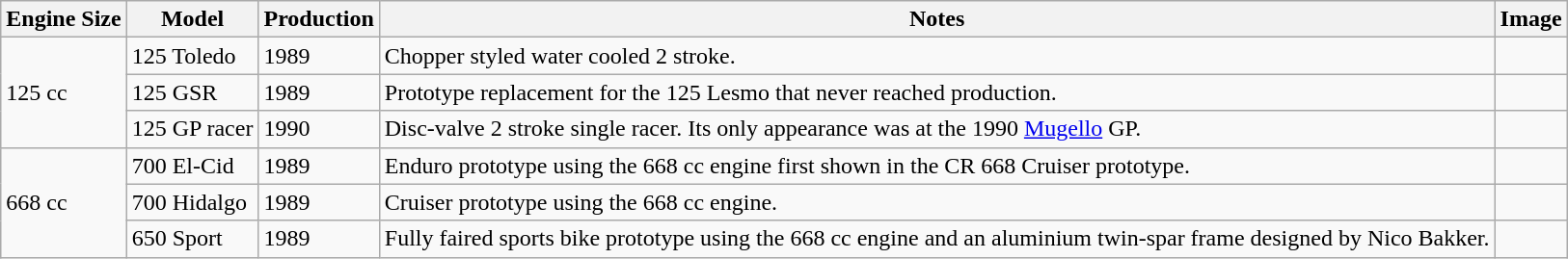<table class="wikitable">
<tr>
<th>Engine Size</th>
<th>Model</th>
<th>Production</th>
<th>Notes</th>
<th>Image</th>
</tr>
<tr>
<td rowspan="3">125 cc</td>
<td>125 Toledo</td>
<td>1989</td>
<td>Chopper styled water cooled 2 stroke.</td>
<td></td>
</tr>
<tr>
<td>125 GSR</td>
<td>1989</td>
<td>Prototype replacement for the 125 Lesmo that never reached production.</td>
<td></td>
</tr>
<tr>
<td>125 GP racer</td>
<td>1990</td>
<td>Disc-valve 2 stroke single racer. Its only appearance was at the 1990 <a href='#'>Mugello</a> GP.</td>
<td></td>
</tr>
<tr>
<td rowspan="3">668 cc</td>
<td>700 El-Cid</td>
<td>1989</td>
<td>Enduro prototype using the 668 cc engine first shown in the CR 668 Cruiser prototype.</td>
<td></td>
</tr>
<tr>
<td>700 Hidalgo</td>
<td>1989</td>
<td>Cruiser prototype using the 668 cc engine.</td>
<td></td>
</tr>
<tr>
<td>650 Sport</td>
<td>1989</td>
<td>Fully faired sports bike prototype using the 668 cc engine and an aluminium twin-spar frame designed by Nico Bakker.</td>
<td></td>
</tr>
</table>
